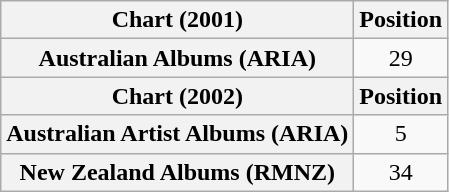<table class="wikitable sortable plainrowheaders">
<tr>
<th scope="col">Chart (2001)</th>
<th scope="col">Position</th>
</tr>
<tr>
<th scope="row">Australian Albums (ARIA)</th>
<td style="text-align:center;">29</td>
</tr>
<tr>
<th scope="col">Chart (2002)</th>
<th scope="col">Position</th>
</tr>
<tr>
<th scope="row">Australian Artist Albums (ARIA)</th>
<td style="text-align:center;">5</td>
</tr>
<tr>
<th scope="row">New Zealand Albums (RMNZ)</th>
<td style="text-align:center;">34</td>
</tr>
</table>
